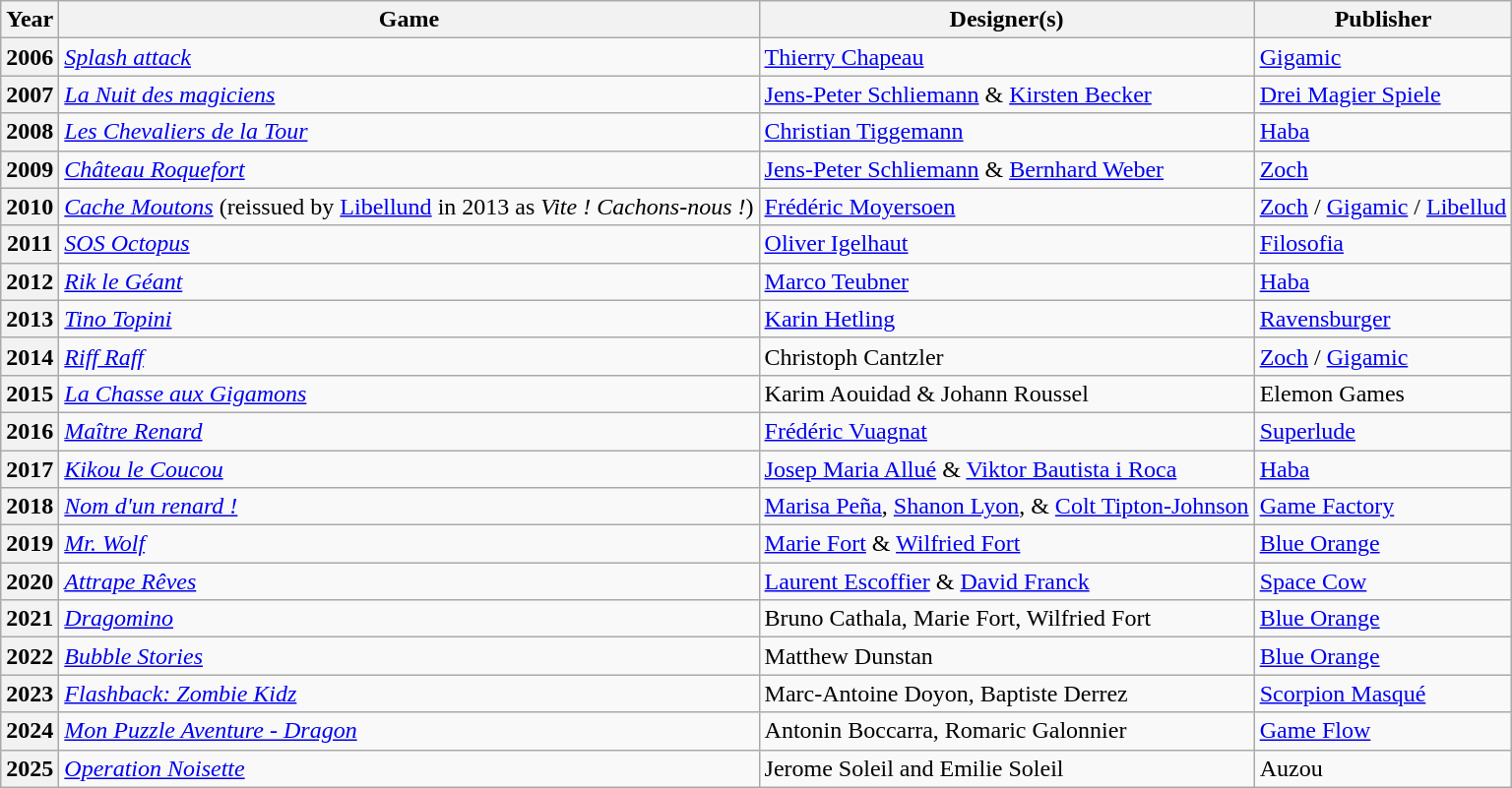<table class="wikitable alternance">
<tr>
<th scope="col">Year</th>
<th scope="col">Game</th>
<th scope="col">Designer(s)</th>
<th scope="col">Publisher</th>
</tr>
<tr>
<th scope="row">2006</th>
<td><em><a href='#'>Splash attack</a></em></td>
<td><a href='#'>Thierry Chapeau</a></td>
<td><a href='#'>Gigamic</a></td>
</tr>
<tr>
<th scope="row">2007</th>
<td><em><a href='#'>La Nuit des magiciens</a></em></td>
<td><a href='#'>Jens-Peter Schliemann</a> & <a href='#'>Kirsten Becker</a></td>
<td><a href='#'>Drei Magier Spiele</a></td>
</tr>
<tr>
<th scope="row">2008</th>
<td><em><a href='#'>Les Chevaliers de la Tour</a></em></td>
<td><a href='#'>Christian Tiggemann</a></td>
<td><a href='#'>Haba</a></td>
</tr>
<tr>
<th scope="row">2009</th>
<td><em><a href='#'>Château Roquefort</a></em></td>
<td><a href='#'>Jens-Peter Schliemann</a> & <a href='#'>Bernhard Weber</a></td>
<td><a href='#'>Zoch</a></td>
</tr>
<tr>
<th scope="row">2010</th>
<td><em><a href='#'>Cache Moutons</a></em> (reissued by <a href='#'>Libellund</a> in 2013 as <em>Vite ! Cachons-nous !</em>)</td>
<td><a href='#'>Frédéric Moyersoen</a></td>
<td><a href='#'>Zoch</a> / <a href='#'>Gigamic</a> / <a href='#'>Libellud</a></td>
</tr>
<tr>
<th scope="row">2011</th>
<td><em><a href='#'>SOS Octopus</a></em></td>
<td><a href='#'>Oliver Igelhaut</a></td>
<td><a href='#'>Filosofia</a></td>
</tr>
<tr>
<th scope="row">2012</th>
<td><em><a href='#'>Rik le Géant</a></em></td>
<td><a href='#'>Marco Teubner</a></td>
<td><a href='#'>Haba</a></td>
</tr>
<tr>
<th scope="row">2013</th>
<td><em><a href='#'>Tino Topini</a></em></td>
<td><a href='#'>Karin Hetling</a></td>
<td><a href='#'>Ravensburger</a></td>
</tr>
<tr>
<th scope="row">2014</th>
<td><em><a href='#'>Riff Raff</a></em></td>
<td>Christoph Cantzler</td>
<td><a href='#'>Zoch</a> / <a href='#'>Gigamic</a></td>
</tr>
<tr>
<th scope="row">2015</th>
<td><em><a href='#'>La Chasse aux Gigamons</a></em></td>
<td>Karim Aouidad & Johann Roussel</td>
<td>Elemon Games</td>
</tr>
<tr>
<th scope="row">2016</th>
<td><em><a href='#'>Maître Renard</a></em></td>
<td><a href='#'>Frédéric Vuagnat</a></td>
<td><a href='#'>Superlude</a></td>
</tr>
<tr>
<th scope="row">2017</th>
<td><em><a href='#'>Kikou le Coucou</a></em></td>
<td><a href='#'>Josep Maria Allué</a> & <a href='#'>Viktor Bautista i Roca</a></td>
<td><a href='#'>Haba</a></td>
</tr>
<tr>
<th scope="row">2018</th>
<td><em><a href='#'>Nom d'un renard !</a></em></td>
<td><a href='#'>Marisa Peña</a>, <a href='#'>Shanon Lyon</a>, & <a href='#'>Colt Tipton-Johnson</a></td>
<td><a href='#'>Game Factory</a></td>
</tr>
<tr>
<th scope="row">2019</th>
<td><em><a href='#'>Mr. Wolf</a></em></td>
<td><a href='#'>Marie Fort</a> & <a href='#'>Wilfried Fort</a></td>
<td><a href='#'>Blue Orange</a></td>
</tr>
<tr>
<th scope="row">2020</th>
<td><em><a href='#'>Attrape Rêves</a></em></td>
<td><a href='#'>Laurent Escoffier</a> & <a href='#'>David Franck</a></td>
<td><a href='#'>Space Cow</a></td>
</tr>
<tr>
<th scope="row">2021</th>
<td><em><a href='#'>Dragomino</a></em></td>
<td>Bruno Cathala, Marie Fort, Wilfried Fort</td>
<td><a href='#'>Blue Orange</a></td>
</tr>
<tr>
<th>2022</th>
<td><a href='#'><em>Bubble Stories</em></a></td>
<td>Matthew Dunstan</td>
<td><a href='#'>Blue Orange</a></td>
</tr>
<tr>
<th>2023</th>
<td><a href='#'><em>Flashback: Zombie Kidz</em></a></td>
<td>Marc-Antoine Doyon, Baptiste Derrez</td>
<td><a href='#'>Scorpion Masqué</a></td>
</tr>
<tr>
<th>2024</th>
<td><a href='#'><em>Mon Puzzle Aventure - Dragon</em></a></td>
<td>Antonin Boccarra, Romaric Galonnier</td>
<td><a href='#'>Game Flow</a></td>
</tr>
<tr>
<th>2025</th>
<td><a href='#'><em>Operation Noisette</em></a></td>
<td>Jerome Soleil and Emilie Soleil</td>
<td>Auzou</td>
</tr>
</table>
